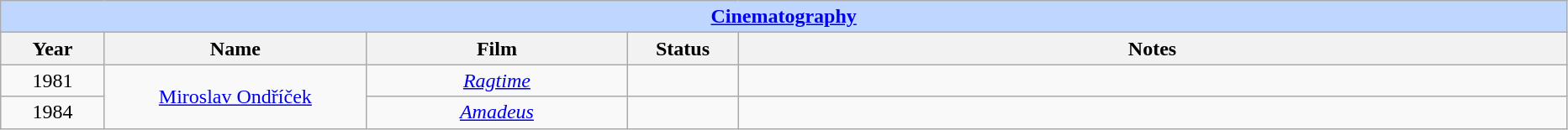<table class="wikitable" style="text-align: center">
<tr style="background:#bfd7ff;">
<td colspan="6" style="text-align:center;"><strong><a href='#'>Cinematography</a></strong></td>
</tr>
<tr style="background:#ebf5ff;">
<th style="width:075px;">Year</th>
<th style="width:200px;">Name</th>
<th style="width:200px;">Film</th>
<th style="width:080px;">Status</th>
<th style="width:650px;">Notes</th>
</tr>
<tr>
<td>1981</td>
<td rowspan="2"><a href='#'>Miroslav Ondříček</a></td>
<td><em><a href='#'>Ragtime</a></em></td>
<td></td>
<td></td>
</tr>
<tr>
<td>1984</td>
<td><em><a href='#'>Amadeus</a></em></td>
<td></td>
<td></td>
</tr>
</table>
